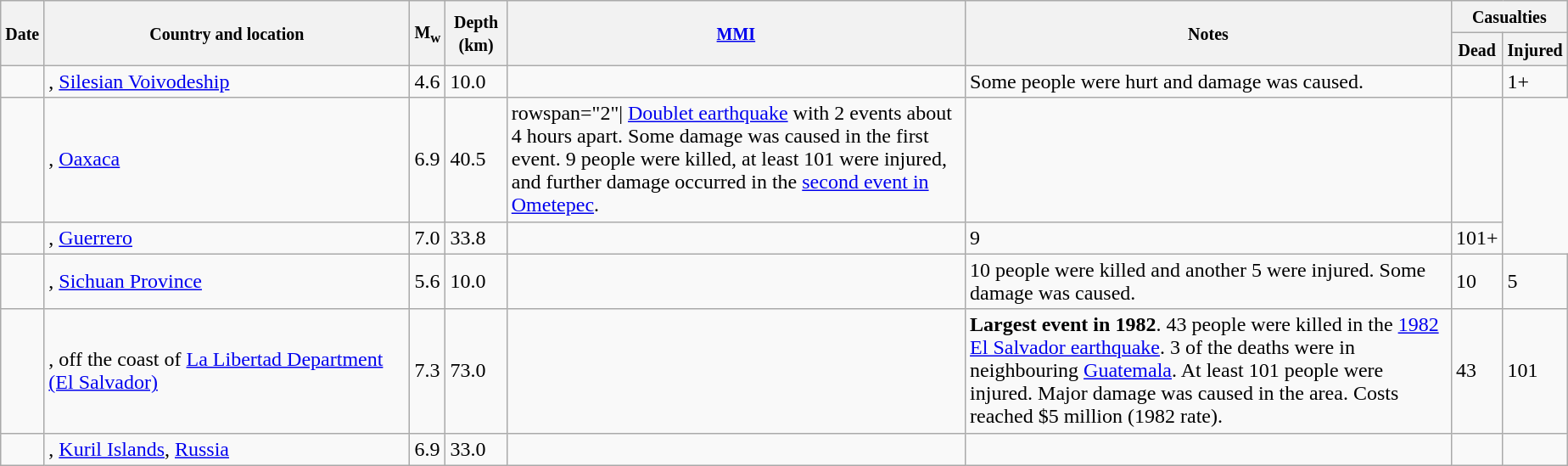<table class="wikitable sortable sort-under" style="border:1px black;  margin-left:1em;">
<tr>
<th rowspan="2"><small>Date</small></th>
<th rowspan="2" style="width: 280px"><small>Country and location</small></th>
<th rowspan="2"><small>M<sub>w</sub></small></th>
<th rowspan="2"><small>Depth (km)</small></th>
<th rowspan="2"><small><a href='#'>MMI</a></small></th>
<th rowspan="2" class="unsortable"><small>Notes</small></th>
<th colspan="2"><small>Casualties</small></th>
</tr>
<tr>
<th><small>Dead</small></th>
<th><small>Injured</small></th>
</tr>
<tr>
<td></td>
<td>, <a href='#'>Silesian Voivodeship</a></td>
<td>4.6</td>
<td>10.0</td>
<td></td>
<td>Some people were hurt and damage was caused.</td>
<td></td>
<td>1+</td>
</tr>
<tr>
<td></td>
<td>, <a href='#'>Oaxaca</a></td>
<td>6.9</td>
<td>40.5</td>
<td>rowspan="2"| <a href='#'>Doublet earthquake</a> with 2 events about 4 hours apart. Some damage was caused in the first event. 9 people were killed, at least 101 were injured, and further damage occurred in the <a href='#'>second event in Ometepec</a>.</td>
<td></td>
<td></td>
</tr>
<tr>
<td></td>
<td>, <a href='#'>Guerrero</a></td>
<td>7.0</td>
<td>33.8</td>
<td></td>
<td>9</td>
<td>101+</td>
</tr>
<tr>
<td></td>
<td>, <a href='#'>Sichuan Province</a></td>
<td>5.6</td>
<td>10.0</td>
<td></td>
<td>10 people were killed and another 5 were injured. Some damage was caused.</td>
<td>10</td>
<td>5</td>
</tr>
<tr>
<td></td>
<td>, off the coast of <a href='#'>La Libertad Department (El Salvador)</a></td>
<td>7.3</td>
<td>73.0</td>
<td></td>
<td><strong>Largest event in 1982</strong>. 43 people were killed in the <a href='#'>1982 El Salvador earthquake</a>. 3 of the deaths were in neighbouring <a href='#'>Guatemala</a>. At least 101 people were injured. Major damage was caused in the area. Costs reached $5 million (1982 rate).</td>
<td>43</td>
<td>101</td>
</tr>
<tr>
<td></td>
<td>, <a href='#'>Kuril Islands</a>, <a href='#'>Russia</a></td>
<td>6.9</td>
<td>33.0</td>
<td></td>
<td></td>
<td></td>
<td></td>
</tr>
</table>
